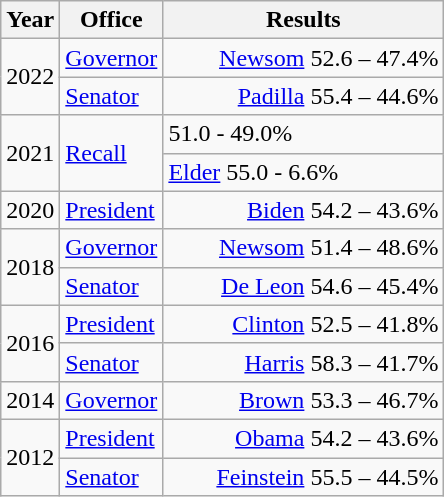<table class=wikitable>
<tr>
<th width="30">Year</th>
<th width="60">Office</th>
<th width="180">Results</th>
</tr>
<tr>
<td rowspan="2">2022</td>
<td><a href='#'>Governor</a></td>
<td align="right" ><a href='#'>Newsom</a> 52.6 – 47.4%</td>
</tr>
<tr>
<td><a href='#'>Senator</a></td>
<td align="right" ><a href='#'>Padilla</a> 55.4 – 44.6%</td>
</tr>
<tr>
<td rowspan=2>2021</td>
<td rowspan=2><a href='#'>Recall</a></td>
<td> 51.0 - 49.0%</td>
</tr>
<tr>
<td><a href='#'>Elder</a> 55.0 - 6.6%</td>
</tr>
<tr>
<td rowspan="1">2020</td>
<td><a href='#'>President</a></td>
<td align="right" ><a href='#'>Biden</a> 54.2 – 43.6%</td>
</tr>
<tr>
<td rowspan="2">2018</td>
<td><a href='#'>Governor</a></td>
<td align="right" ><a href='#'>Newsom</a> 51.4 – 48.6%</td>
</tr>
<tr>
<td><a href='#'>Senator</a></td>
<td align="right" ><a href='#'>De Leon</a> 54.6 – 45.4%</td>
</tr>
<tr>
<td rowspan="2">2016</td>
<td><a href='#'>President</a></td>
<td align="right" ><a href='#'>Clinton</a> 52.5 – 41.8%</td>
</tr>
<tr>
<td><a href='#'>Senator</a></td>
<td align="right" ><a href='#'>Harris</a> 58.3 – 41.7%</td>
</tr>
<tr>
<td>2014</td>
<td><a href='#'>Governor</a></td>
<td align="right" ><a href='#'>Brown</a> 53.3 – 46.7%</td>
</tr>
<tr>
<td rowspan="2">2012</td>
<td><a href='#'>President</a></td>
<td align="right" ><a href='#'>Obama</a> 54.2 – 43.6%</td>
</tr>
<tr>
<td><a href='#'>Senator</a></td>
<td align="right" ><a href='#'>Feinstein</a> 55.5 – 44.5%</td>
</tr>
</table>
